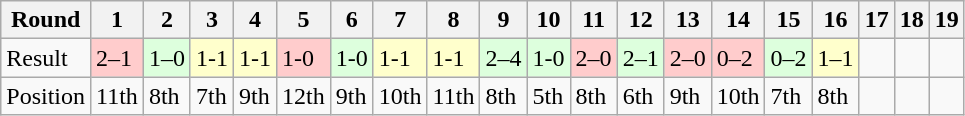<table class="wikitable">
<tr>
<th>Round</th>
<th>1</th>
<th>2</th>
<th>3</th>
<th>4</th>
<th>5</th>
<th>6</th>
<th>7</th>
<th>8</th>
<th>9</th>
<th>10</th>
<th>11</th>
<th>12</th>
<th>13</th>
<th>14</th>
<th>15</th>
<th>16</th>
<th>17</th>
<th>18</th>
<th>19</th>
</tr>
<tr>
<td>Result</td>
<td bgcolor="#FFCCCC">2–1</td>
<td bgcolor="#DDFFDD">1–0</td>
<td bgcolor="#FFFFCC">1-1</td>
<td bgcolor="#FFFFCC">1-1</td>
<td bgcolor="#FFCCCC">1-0</td>
<td bgcolor="#DDFFDD">1-0</td>
<td bgcolor="#FFFFCC">1-1</td>
<td bgcolor="#FFFFCC">1-1</td>
<td bgcolor="#DDFFDD">2–4</td>
<td bgcolor="#DDFFDD">1-0</td>
<td bgcolor="#FFCCCC">2–0</td>
<td bgcolor="#DDFFDD">2–1</td>
<td bgcolor="#FFCCCC">2–0</td>
<td bgcolor="#FFCCCC">0–2</td>
<td bgcolor="#DDFFDD">0–2</td>
<td bgcolor="#FFFFCC">1–1</td>
<td bgcolor=""></td>
<td bgcolor=""></td>
<td bgcolor=""></td>
</tr>
<tr>
<td>Position</td>
<td>11th</td>
<td>8th</td>
<td>7th</td>
<td>9th</td>
<td>12th</td>
<td>9th</td>
<td>10th</td>
<td>11th</td>
<td>8th</td>
<td>5th</td>
<td>8th</td>
<td>6th</td>
<td>9th</td>
<td>10th</td>
<td>7th</td>
<td>8th</td>
<td></td>
<td></td>
<td></td>
</tr>
</table>
